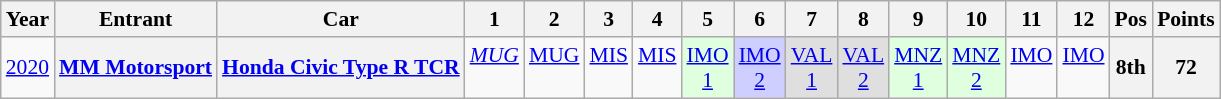<table class="wikitable" style="text-align:center; font-size:90%">
<tr>
<th>Year</th>
<th>Entrant</th>
<th>Car</th>
<th>1</th>
<th>2</th>
<th>3</th>
<th>4</th>
<th>5</th>
<th>6</th>
<th>7</th>
<th>8</th>
<th>9</th>
<th>10</th>
<th>11</th>
<th>12</th>
<th>Pos</th>
<th>Points</th>
</tr>
<tr>
<td><a href='#'>2020</a></td>
<th><a href='#'>MM Motorsport</a></th>
<th><a href='#'>Honda Civic Type R TCR</a></th>
<td style=><em><a href='#'>MUG</a><br></em><br></td>
<td style=><a href='#'>MUG</a><br><br></td>
<td style=><a href='#'>MIS</a><br><br></td>
<td style=><a href='#'>MIS</a><br><br></td>
<td style="background:#DFFFDF;"><a href='#'>IMO<br>1</a><br></td>
<td style="background:#CFCFFF;"><a href='#'>IMO<br>2</a><br></td>
<td style="background:#DFDFDF;"><a href='#'>VAL<br>1</a><br></td>
<td style="background:#DFDFDF;"><a href='#'>VAL<br>2</a><br></td>
<td style="background:#DFFFDF;"><a href='#'>MNZ<br>1</a><br></td>
<td style="background:#DFFFDF;"><a href='#'>MNZ<br>2</a><br></td>
<td style=""><a href='#'>IMO</a><br><br></td>
<td style=""><a href='#'>IMO</a><br><br></td>
<th>8th</th>
<th>72</th>
</tr>
</table>
